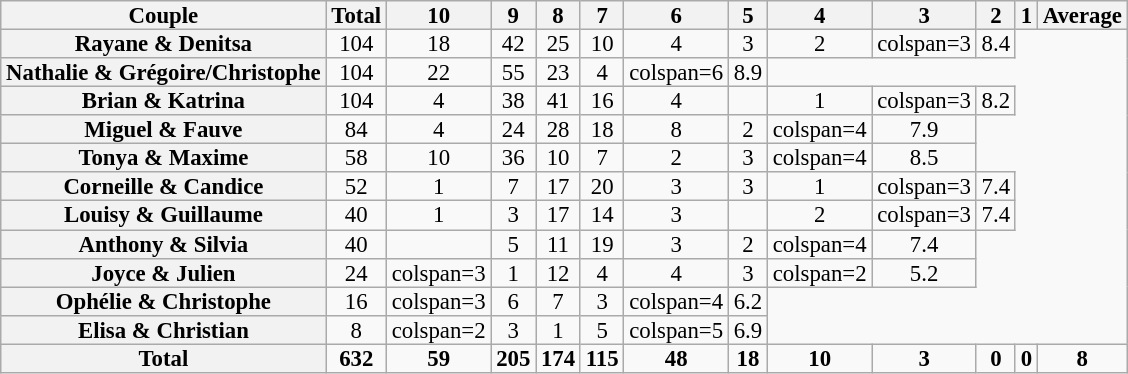<table class="wikitable sortable collapsible" style="margin:auto; font-size:95%; line-height:12px; text-align:center">
<tr>
<th>Couple</th>
<th>Total</th>
<th>10</th>
<th>9</th>
<th>8</th>
<th>7</th>
<th>6</th>
<th>5</th>
<th>4</th>
<th>3</th>
<th>2</th>
<th>1</th>
<th>Average</th>
</tr>
<tr>
<th>Rayane & Denitsa</th>
<td>104</td>
<td>18</td>
<td>42</td>
<td>25</td>
<td>10</td>
<td>4</td>
<td>3</td>
<td>2</td>
<td>colspan=3 </td>
<td>8.4</td>
</tr>
<tr>
<th>Nathalie & Grégoire/Christophe</th>
<td>104</td>
<td>22</td>
<td>55</td>
<td>23</td>
<td>4</td>
<td>colspan=6 </td>
<td>8.9</td>
</tr>
<tr>
<th>Brian & Katrina</th>
<td>104</td>
<td>4</td>
<td>38</td>
<td>41</td>
<td>16</td>
<td>4</td>
<td></td>
<td>1</td>
<td>colspan=3 </td>
<td>8.2</td>
</tr>
<tr>
<th>Miguel & Fauve</th>
<td>84</td>
<td>4</td>
<td>24</td>
<td>28</td>
<td>18</td>
<td>8</td>
<td>2</td>
<td>colspan=4 </td>
<td>7.9</td>
</tr>
<tr>
<th>Tonya & Maxime</th>
<td>58</td>
<td>10</td>
<td>36</td>
<td>10</td>
<td>7</td>
<td>2</td>
<td>3</td>
<td>colspan=4 </td>
<td>8.5</td>
</tr>
<tr>
<th>Corneille & Candice</th>
<td>52</td>
<td>1</td>
<td>7</td>
<td>17</td>
<td>20</td>
<td>3</td>
<td>3</td>
<td>1</td>
<td>colspan=3 </td>
<td>7.4</td>
</tr>
<tr>
<th>Louisy & Guillaume</th>
<td>40</td>
<td>1</td>
<td>3</td>
<td>17</td>
<td>14</td>
<td>3</td>
<td></td>
<td>2</td>
<td>colspan=3 </td>
<td>7.4</td>
</tr>
<tr>
<th>Anthony & Silvia</th>
<td>40</td>
<td></td>
<td>5</td>
<td>11</td>
<td>19</td>
<td>3</td>
<td>2</td>
<td>colspan=4 </td>
<td>7.4</td>
</tr>
<tr>
<th>Joyce & Julien</th>
<td>24</td>
<td>colspan=3 </td>
<td>1</td>
<td>12</td>
<td>4</td>
<td>4</td>
<td>3</td>
<td>colspan=2 </td>
<td>5.2</td>
</tr>
<tr>
<th>Ophélie & Christophe</th>
<td>16</td>
<td>colspan=3 </td>
<td>6</td>
<td>7</td>
<td>3</td>
<td>colspan=4 </td>
<td>6.2</td>
</tr>
<tr>
<th>Elisa & Christian</th>
<td>8</td>
<td>colspan=2 </td>
<td>3</td>
<td>1</td>
<td>5</td>
<td>colspan=5 </td>
<td>6.9</td>
</tr>
<tr>
<th>Total</th>
<td><strong>632</strong></td>
<td><strong>59</strong></td>
<td><strong>205</strong></td>
<td><strong>174</strong></td>
<td><strong>115</strong></td>
<td><strong>48</strong></td>
<td><strong>18</strong></td>
<td><strong>10</strong></td>
<td><strong>3</strong></td>
<td><strong>0</strong></td>
<td><strong>0</strong></td>
<td><strong>8</strong></td>
</tr>
</table>
